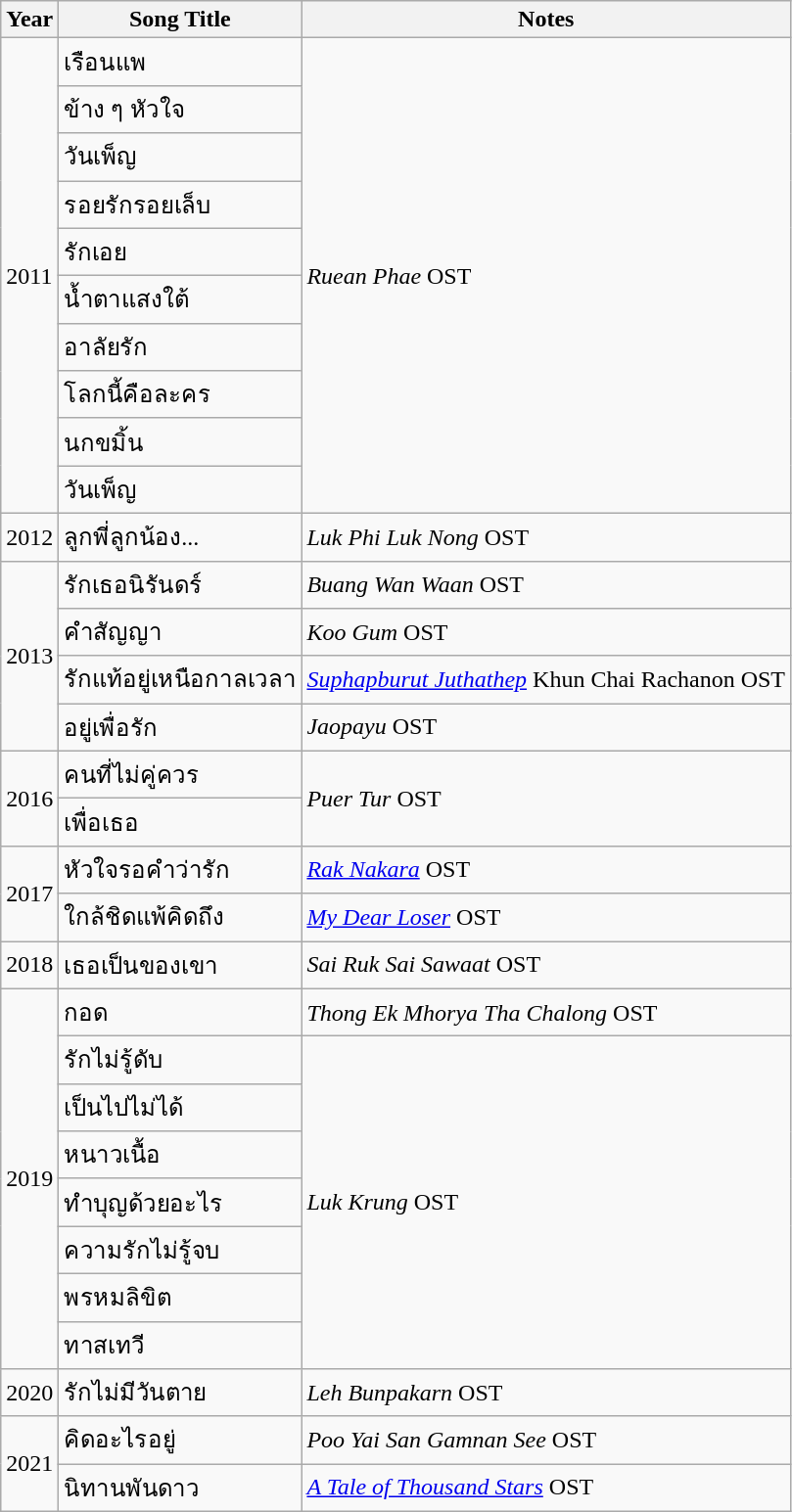<table class="wikitable">
<tr>
<th>Year</th>
<th>Song Title</th>
<th>Notes</th>
</tr>
<tr>
<td rowspan="10">2011</td>
<td>เรือนแพ</td>
<td rowspan="10"><em>Ruean Phae</em> OST</td>
</tr>
<tr>
<td>ข้าง ๆ หัวใจ</td>
</tr>
<tr>
<td>วันเพ็ญ</td>
</tr>
<tr>
<td>รอยรักรอยเล็บ</td>
</tr>
<tr>
<td>รักเอย</td>
</tr>
<tr>
<td>น้ำตาแสงใต้</td>
</tr>
<tr>
<td>อาลัยรัก</td>
</tr>
<tr>
<td>โลกนี้คือละคร</td>
</tr>
<tr>
<td>นกขมิ้น</td>
</tr>
<tr>
<td>วันเพ็ญ</td>
</tr>
<tr>
<td>2012</td>
<td>ลูกพี่ลูกน้อง...</td>
<td><em>Luk Phi Luk Nong</em> OST</td>
</tr>
<tr>
<td rowspan="4">2013</td>
<td>รักเธอนิรันดร์</td>
<td><em>Buang Wan Waan</em> OST</td>
</tr>
<tr>
<td>คำสัญญา</td>
<td><em>Koo Gum</em> OST</td>
</tr>
<tr>
<td>รักแท้อยู่เหนือกาลเวลา</td>
<td><em><a href='#'>Suphapburut Juthathep</a></em> Khun Chai Rachanon OST</td>
</tr>
<tr>
<td>อยู่เพื่อรัก</td>
<td><em>Jaopayu</em> OST</td>
</tr>
<tr>
<td rowspan="2">2016</td>
<td>คนที่ไม่คู่ควร</td>
<td rowspan="2"><em>Puer Tur</em> OST</td>
</tr>
<tr>
<td>เพื่อเธอ</td>
</tr>
<tr>
<td rowspan="2">2017</td>
<td>หัวใจรอคำว่ารัก</td>
<td><em><a href='#'>Rak Nakara</a></em> OST</td>
</tr>
<tr>
<td>ใกล้ชิดแพ้คิดถึง</td>
<td><em><a href='#'>My Dear Loser</a></em> OST</td>
</tr>
<tr>
<td>2018</td>
<td>เธอเป็นของเขา</td>
<td><em>Sai Ruk Sai Sawaat</em> OST</td>
</tr>
<tr>
<td rowspan="8">2019</td>
<td>กอด</td>
<td><em>Thong Ek Mhorya Tha Chalong</em> OST</td>
</tr>
<tr>
<td>รักไม่รู้ดับ</td>
<td rowspan="7"><em>Luk Krung</em> OST</td>
</tr>
<tr>
<td>เป็นไปไม่ได้</td>
</tr>
<tr>
<td>หนาวเนื้อ</td>
</tr>
<tr>
<td>ทำบุญด้วยอะไร</td>
</tr>
<tr>
<td>ความรักไม่รู้จบ</td>
</tr>
<tr>
<td>พรหมลิขิต</td>
</tr>
<tr>
<td>ทาสเทวี</td>
</tr>
<tr>
<td>2020</td>
<td>รักไม่มีวันตาย</td>
<td><em>Leh Bunpakarn</em> OST</td>
</tr>
<tr>
<td rowspan="2">2021</td>
<td>คิดอะไรอยู่</td>
<td><em>Poo Yai San Gamnan See</em> OST</td>
</tr>
<tr>
<td>นิทานพันดาว</td>
<td><em><a href='#'>A Tale of Thousand Stars</a></em> OST</td>
</tr>
</table>
